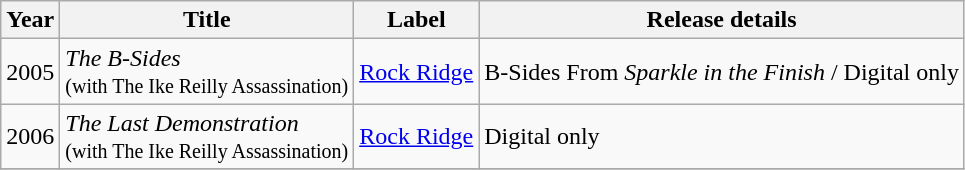<table class="wikitable">
<tr>
<th>Year</th>
<th>Title</th>
<th>Label</th>
<th>Release details</th>
</tr>
<tr>
<td rowspan="1">2005</td>
<td><em>The B-Sides</em><br><small>(with The Ike Reilly Assassination)</small></td>
<td><a href='#'>Rock Ridge</a></td>
<td>B-Sides From <em>Sparkle in the Finish</em> / Digital only</td>
</tr>
<tr>
<td>2006</td>
<td><em>The Last Demonstration</em><br><small>(with The Ike Reilly Assassination)</small></td>
<td><a href='#'>Rock Ridge</a></td>
<td>Digital only</td>
</tr>
<tr>
</tr>
</table>
